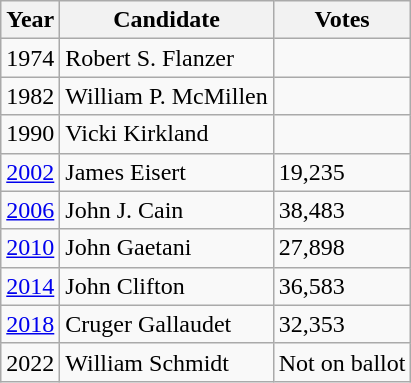<table class="wikitable">
<tr>
<th>Year</th>
<th>Candidate</th>
<th>Votes</th>
</tr>
<tr>
<td>1974</td>
<td>Robert S. Flanzer</td>
<td></td>
</tr>
<tr>
<td>1982</td>
<td>William P. McMillen</td>
<td></td>
</tr>
<tr>
<td>1990</td>
<td>Vicki Kirkland</td>
<td></td>
</tr>
<tr>
<td><a href='#'>2002</a></td>
<td>James Eisert</td>
<td>19,235</td>
</tr>
<tr>
<td><a href='#'>2006</a></td>
<td>John J. Cain</td>
<td>38,483</td>
</tr>
<tr>
<td><a href='#'>2010</a></td>
<td>John Gaetani</td>
<td>27,898</td>
</tr>
<tr>
<td><a href='#'>2014</a></td>
<td>John Clifton</td>
<td>36,583</td>
</tr>
<tr>
<td><a href='#'>2018</a></td>
<td>Cruger Gallaudet</td>
<td>32,353</td>
</tr>
<tr>
<td>2022</td>
<td>William Schmidt</td>
<td>Not on ballot</td>
</tr>
</table>
